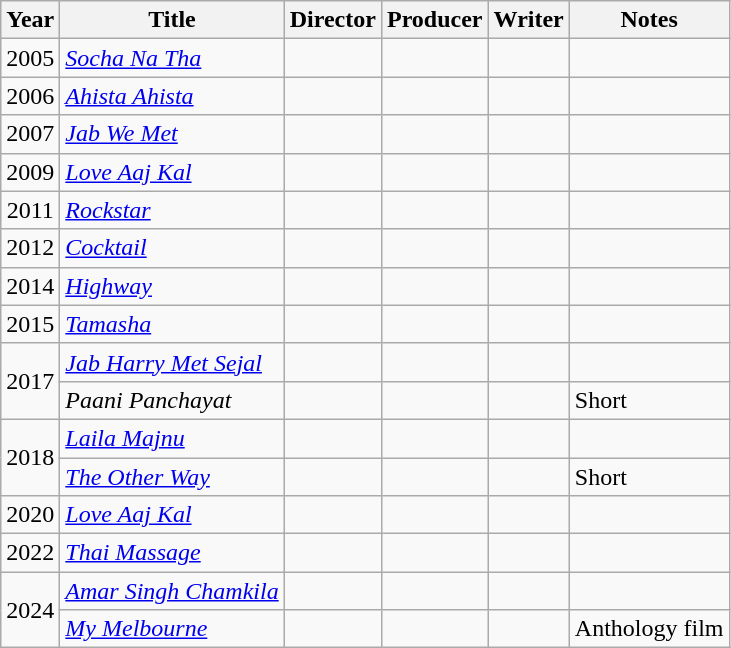<table class="wikitable sortable">
<tr>
<th>Year</th>
<th>Title</th>
<th>Director</th>
<th>Producer</th>
<th>Writer</th>
<th class="unsortable">Notes</th>
</tr>
<tr>
<td style="text-align:center;">2005</td>
<td><em><a href='#'>Socha Na Tha</a></em></td>
<td></td>
<td></td>
<td></td>
<td></td>
</tr>
<tr>
<td style="text-align:center;">2006</td>
<td><em><a href='#'>Ahista Ahista</a></em></td>
<td></td>
<td></td>
<td></td>
<td></td>
</tr>
<tr>
<td style="text-align:center;">2007</td>
<td><em><a href='#'>Jab We Met</a></em></td>
<td></td>
<td></td>
<td></td>
<td></td>
</tr>
<tr>
<td style="text-align:center;">2009</td>
<td><a href='#'><em>Love Aaj Kal</em></a></td>
<td></td>
<td></td>
<td></td>
<td></td>
</tr>
<tr>
<td style="text-align:center;">2011</td>
<td><em><a href='#'>Rockstar</a></em></td>
<td></td>
<td></td>
<td></td>
<td></td>
</tr>
<tr>
<td style="text-align:center;">2012</td>
<td><em><a href='#'>Cocktail</a></em></td>
<td></td>
<td></td>
<td></td>
<td></td>
</tr>
<tr>
<td style="text-align:center;">2014</td>
<td><em><a href='#'>Highway</a></em></td>
<td></td>
<td></td>
<td></td>
<td></td>
</tr>
<tr>
<td style="text-align:center;">2015</td>
<td><em><a href='#'>Tamasha</a></em></td>
<td></td>
<td></td>
<td></td>
<td></td>
</tr>
<tr>
<td style="text-align:center;" rowspan=2>2017</td>
<td><em><a href='#'>Jab Harry Met Sejal</a></em></td>
<td></td>
<td></td>
<td></td>
<td></td>
</tr>
<tr>
<td><em>Paani Panchayat</em></td>
<td></td>
<td></td>
<td></td>
<td>Short</td>
</tr>
<tr>
<td style="text-align:center;" rowspan=2>2018</td>
<td><em><a href='#'>Laila Majnu</a></em></td>
<td></td>
<td></td>
<td></td>
<td></td>
</tr>
<tr>
<td><em><a href='#'>The Other Way</a></em></td>
<td></td>
<td></td>
<td></td>
<td>Short</td>
</tr>
<tr>
<td style="text-align:center;">2020</td>
<td><em><a href='#'>Love Aaj Kal</a></em></td>
<td></td>
<td></td>
<td></td>
<td></td>
</tr>
<tr>
<td style="text-align:center;">2022</td>
<td><em><a href='#'>Thai Massage</a></em></td>
<td></td>
<td></td>
<td></td>
<td></td>
</tr>
<tr>
<td rowspan="2" style="text-align:center;">2024</td>
<td><em><a href='#'>Amar Singh Chamkila</a></em></td>
<td></td>
<td></td>
<td></td>
<td></td>
</tr>
<tr>
<td><em><a href='#'>My Melbourne</a></em></td>
<td></td>
<td></td>
<td></td>
<td>Anthology film</td>
</tr>
</table>
